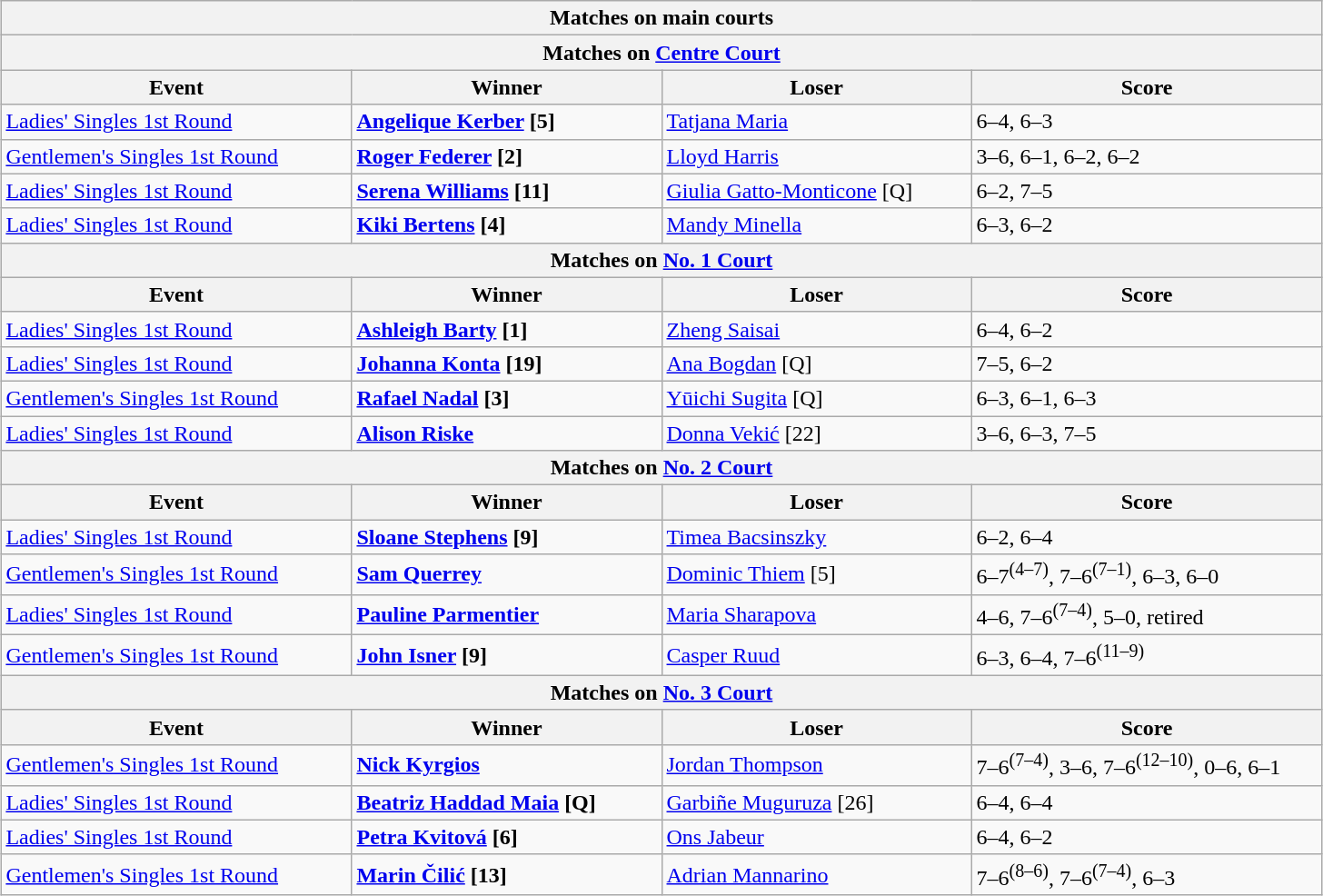<table class="wikitable collapsible uncollapsed" style="margin:auto;">
<tr>
<th colspan="4" style="white-space:nowrap;">Matches on main courts</th>
</tr>
<tr>
<th colspan="4">Matches on <a href='#'>Centre Court</a></th>
</tr>
<tr>
<th width=250>Event</th>
<th width=220>Winner</th>
<th width=220>Loser</th>
<th width=250>Score</th>
</tr>
<tr>
<td><a href='#'>Ladies' Singles 1st Round</a></td>
<td> <strong><a href='#'>Angelique Kerber</a> [5]</strong></td>
<td> <a href='#'>Tatjana Maria</a></td>
<td>6–4, 6–3</td>
</tr>
<tr>
<td><a href='#'>Gentlemen's Singles 1st Round</a></td>
<td> <strong><a href='#'>Roger Federer</a> [2]</strong></td>
<td> <a href='#'>Lloyd Harris</a></td>
<td>3–6, 6–1, 6–2, 6–2</td>
</tr>
<tr>
<td><a href='#'>Ladies' Singles 1st Round</a></td>
<td> <strong><a href='#'>Serena Williams</a> [11]</strong></td>
<td> <a href='#'>Giulia Gatto-Monticone</a> [Q]</td>
<td>6–2, 7–5</td>
</tr>
<tr>
<td><a href='#'>Ladies' Singles 1st Round</a></td>
<td> <strong><a href='#'>Kiki Bertens</a> [4]</strong></td>
<td> <a href='#'>Mandy Minella</a></td>
<td>6–3, 6–2</td>
</tr>
<tr>
<th colspan="4">Matches on <a href='#'>No. 1 Court</a></th>
</tr>
<tr>
<th width=220>Event</th>
<th width=220>Winner</th>
<th width=220>Loser</th>
<th width=250>Score</th>
</tr>
<tr>
<td><a href='#'>Ladies' Singles 1st Round</a></td>
<td> <strong><a href='#'>Ashleigh Barty</a> [1]</strong></td>
<td> <a href='#'>Zheng Saisai</a></td>
<td>6–4, 6–2</td>
</tr>
<tr>
<td><a href='#'>Ladies' Singles 1st Round</a></td>
<td> <strong><a href='#'>Johanna Konta</a> [19]</strong></td>
<td> <a href='#'>Ana Bogdan</a> [Q]</td>
<td>7–5, 6–2</td>
</tr>
<tr>
<td><a href='#'>Gentlemen's Singles 1st Round</a></td>
<td> <strong><a href='#'>Rafael Nadal</a> [3]</strong></td>
<td> <a href='#'>Yūichi Sugita</a> [Q]</td>
<td>6–3, 6–1, 6–3</td>
</tr>
<tr>
<td><a href='#'>Ladies' Singles 1st Round</a></td>
<td> <strong><a href='#'>Alison Riske</a></strong></td>
<td> <a href='#'>Donna Vekić</a> [22]</td>
<td>3–6, 6–3, 7–5</td>
</tr>
<tr>
<th colspan="4">Matches on <a href='#'>No. 2 Court</a></th>
</tr>
<tr>
<th width=220>Event</th>
<th width=220>Winner</th>
<th width=220>Loser</th>
<th width=250>Score</th>
</tr>
<tr>
<td><a href='#'>Ladies' Singles 1st Round</a></td>
<td> <strong><a href='#'>Sloane Stephens</a> [9]</strong></td>
<td> <a href='#'>Timea Bacsinszky</a></td>
<td>6–2, 6–4</td>
</tr>
<tr>
<td><a href='#'>Gentlemen's Singles 1st Round</a></td>
<td> <strong><a href='#'>Sam Querrey</a></strong></td>
<td> <a href='#'>Dominic Thiem</a> [5]</td>
<td>6–7<sup>(4–7)</sup>, 7–6<sup>(7–1)</sup>, 6–3, 6–0</td>
</tr>
<tr>
<td><a href='#'>Ladies' Singles 1st Round</a></td>
<td> <strong><a href='#'>Pauline Parmentier</a></strong></td>
<td> <a href='#'>Maria Sharapova</a></td>
<td>4–6, 7–6<sup>(7–4)</sup>, 5–0, retired</td>
</tr>
<tr>
<td><a href='#'>Gentlemen's Singles 1st Round</a></td>
<td> <strong><a href='#'>John Isner</a> [9]</strong></td>
<td> <a href='#'>Casper Ruud</a></td>
<td>6–3, 6–4, 7–6<sup>(11–9)</sup></td>
</tr>
<tr>
<th colspan="4">Matches on <a href='#'>No. 3 Court</a></th>
</tr>
<tr>
<th width=220>Event</th>
<th width=220>Winner</th>
<th width=220>Loser</th>
<th width=250>Score</th>
</tr>
<tr>
<td><a href='#'>Gentlemen's Singles 1st Round</a></td>
<td> <strong><a href='#'>Nick Kyrgios</a></strong></td>
<td> <a href='#'>Jordan Thompson</a></td>
<td>7–6<sup>(7–4)</sup>, 3–6, 7–6<sup>(12–10)</sup>, 0–6, 6–1</td>
</tr>
<tr>
<td><a href='#'>Ladies' Singles 1st Round</a></td>
<td> <strong><a href='#'>Beatriz Haddad Maia</a> [Q]</strong></td>
<td> <a href='#'>Garbiñe Muguruza</a> [26]</td>
<td>6–4, 6–4</td>
</tr>
<tr>
<td><a href='#'>Ladies' Singles 1st Round</a></td>
<td> <strong><a href='#'>Petra Kvitová</a> [6]</strong></td>
<td> <a href='#'>Ons Jabeur</a></td>
<td>6–4, 6–2</td>
</tr>
<tr>
<td><a href='#'>Gentlemen's Singles 1st Round</a></td>
<td> <strong><a href='#'>Marin Čilić</a> [13]</strong></td>
<td> <a href='#'>Adrian Mannarino</a></td>
<td>7–6<sup>(8–6)</sup>, 7–6<sup>(7–4)</sup>, 6–3</td>
</tr>
</table>
